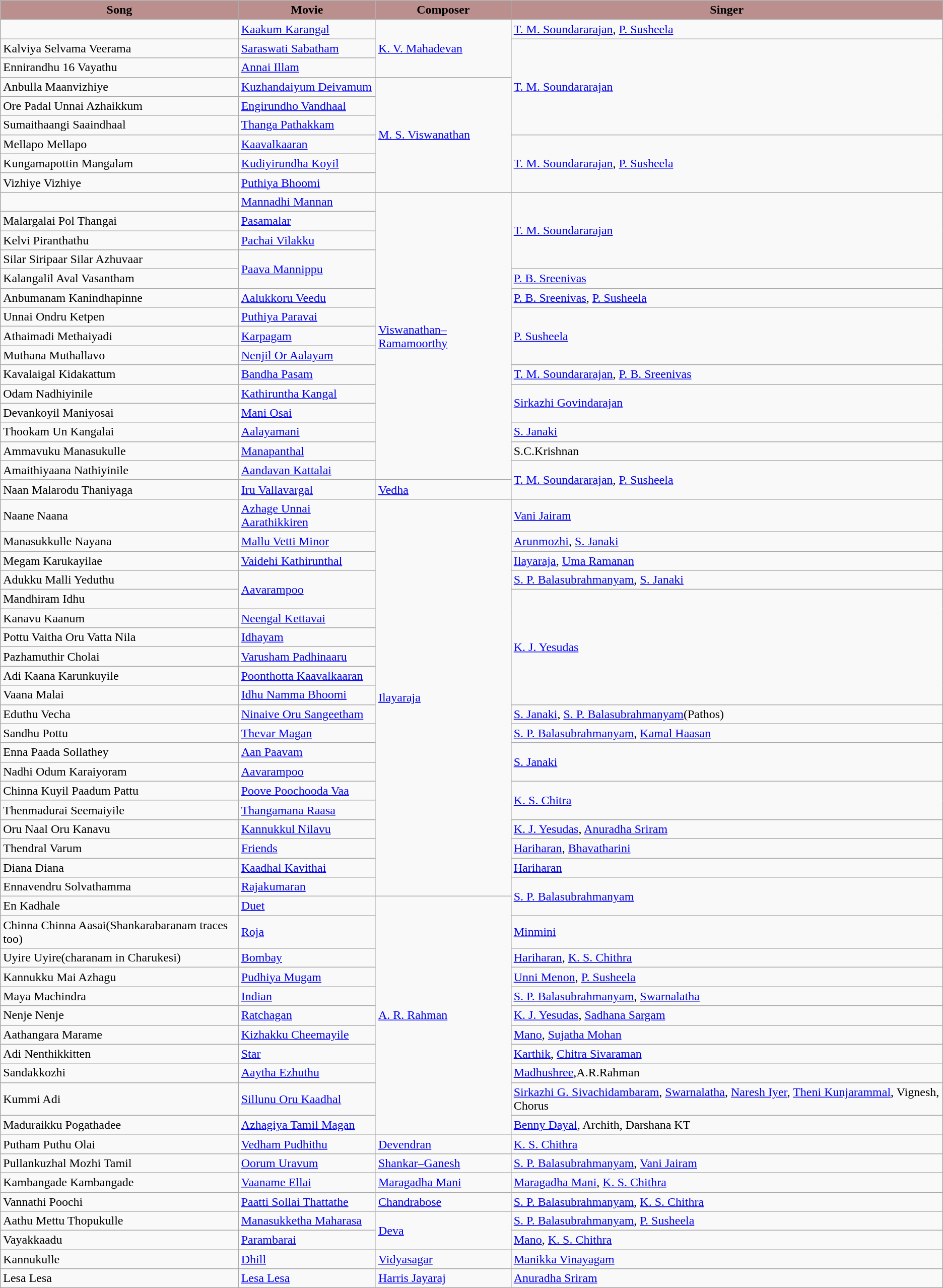<table class="wikitable">
<tr>
<th style="background:#BC8F8F">Song</th>
<th style="background:#BC8F8F">Movie</th>
<th style="background:#BC8F8F">Composer</th>
<th style="background:#BC8F8F">Singer</th>
</tr>
<tr>
<td></td>
<td><a href='#'>Kaakum Karangal</a></td>
<td rowspan="3"><a href='#'>K. V. Mahadevan</a></td>
<td><a href='#'>T. M. Soundararajan</a>, <a href='#'>P. Susheela</a></td>
</tr>
<tr>
<td>Kalviya Selvama Veerama</td>
<td><a href='#'>Saraswati Sabatham</a></td>
<td rowspan="5"><a href='#'>T. M. Soundararajan</a></td>
</tr>
<tr>
<td>Ennirandhu 16 Vayathu</td>
<td><a href='#'>Annai Illam</a></td>
</tr>
<tr>
<td>Anbulla Maanvizhiye</td>
<td><a href='#'>Kuzhandaiyum Deivamum</a></td>
<td rowspan="6"><a href='#'>M. S. Viswanathan</a></td>
</tr>
<tr>
<td>Ore Padal Unnai Azhaikkum</td>
<td><a href='#'>Engirundho Vandhaal</a></td>
</tr>
<tr>
<td>Sumaithaangi Saaindhaal</td>
<td><a href='#'>Thanga Pathakkam</a></td>
</tr>
<tr>
<td>Mellapo Mellapo</td>
<td><a href='#'>Kaavalkaaran</a></td>
<td rowspan="3"><a href='#'>T. M. Soundararajan</a>, <a href='#'>P. Susheela</a></td>
</tr>
<tr>
<td>Kungamapottin Mangalam</td>
<td><a href='#'>Kudiyirundha Koyil</a></td>
</tr>
<tr>
<td>Vizhiye Vizhiye</td>
<td><a href='#'>Puthiya Bhoomi</a></td>
</tr>
<tr>
<td></td>
<td><a href='#'>Mannadhi Mannan</a></td>
<td rowspan="15"><a href='#'>Viswanathan–Ramamoorthy</a></td>
<td rowspan="4"><a href='#'>T. M. Soundararajan</a></td>
</tr>
<tr>
<td>Malargalai Pol Thangai</td>
<td><a href='#'>Pasamalar</a></td>
</tr>
<tr>
<td>Kelvi Piranthathu</td>
<td><a href='#'>Pachai Vilakku</a></td>
</tr>
<tr>
<td>Silar Siripaar Silar Azhuvaar</td>
<td rowspan="2"><a href='#'>Paava Mannippu</a></td>
</tr>
<tr>
<td>Kalangalil Aval Vasantham</td>
<td><a href='#'>P. B. Sreenivas</a></td>
</tr>
<tr>
<td>Anbumanam Kanindhapinne</td>
<td><a href='#'>Aalukkoru Veedu</a></td>
<td><a href='#'>P. B. Sreenivas</a>, <a href='#'>P. Susheela</a></td>
</tr>
<tr>
<td>Unnai Ondru Ketpen</td>
<td><a href='#'>Puthiya Paravai</a></td>
<td rowspan="3"><a href='#'>P. Susheela</a></td>
</tr>
<tr>
<td>Athaimadi Methaiyadi</td>
<td><a href='#'>Karpagam</a></td>
</tr>
<tr>
<td>Muthana Muthallavo</td>
<td><a href='#'>Nenjil Or Aalayam</a></td>
</tr>
<tr>
<td>Kavalaigal Kidakattum</td>
<td><a href='#'>Bandha Pasam</a></td>
<td><a href='#'>T. M. Soundararajan</a>, <a href='#'>P. B. Sreenivas</a></td>
</tr>
<tr>
<td>Odam Nadhiyinile</td>
<td><a href='#'>Kathiruntha Kangal</a></td>
<td rowspan="2"><a href='#'>Sirkazhi Govindarajan</a></td>
</tr>
<tr>
<td>Devankoyil Maniyosai</td>
<td><a href='#'>Mani Osai</a></td>
</tr>
<tr>
<td>Thookam Un Kangalai</td>
<td><a href='#'>Aalayamani</a></td>
<td><a href='#'>S. Janaki</a></td>
</tr>
<tr>
<td>Ammavuku Manasukulle</td>
<td><a href='#'>Manapanthal</a></td>
<td>S.C.Krishnan</td>
</tr>
<tr>
<td>Amaithiyaana Nathiyinile</td>
<td><a href='#'>Aandavan Kattalai</a></td>
<td rowspan="2"><a href='#'>T. M. Soundararajan</a>, <a href='#'>P. Susheela</a></td>
</tr>
<tr>
<td>Naan Malarodu Thaniyaga</td>
<td><a href='#'>Iru Vallavargal</a></td>
<td><a href='#'>Vedha</a></td>
</tr>
<tr>
<td>Naane Naana</td>
<td><a href='#'>Azhage Unnai Aarathikkiren</a></td>
<td rowspan="20"><a href='#'>Ilayaraja</a></td>
<td><a href='#'>Vani Jairam</a></td>
</tr>
<tr>
<td>Manasukkulle Nayana</td>
<td><a href='#'>Mallu Vetti Minor</a></td>
<td><a href='#'>Arunmozhi</a>, <a href='#'>S. Janaki</a></td>
</tr>
<tr>
<td>Megam Karukayilae</td>
<td><a href='#'>Vaidehi Kathirunthal</a></td>
<td><a href='#'>Ilayaraja</a>, <a href='#'>Uma Ramanan</a></td>
</tr>
<tr>
<td>Adukku Malli Yeduthu</td>
<td rowspan=2><a href='#'>Aavarampoo</a></td>
<td><a href='#'>S. P. Balasubrahmanyam</a>, <a href='#'>S. Janaki</a></td>
</tr>
<tr>
<td>Mandhiram Idhu</td>
<td rowspan="6"><a href='#'>K. J. Yesudas</a></td>
</tr>
<tr>
<td>Kanavu Kaanum</td>
<td><a href='#'>Neengal Kettavai</a></td>
</tr>
<tr>
<td>Pottu Vaitha Oru Vatta Nila</td>
<td><a href='#'>Idhayam</a></td>
</tr>
<tr>
<td>Pazhamuthir Cholai</td>
<td><a href='#'>Varusham Padhinaaru</a></td>
</tr>
<tr>
<td>Adi Kaana Karunkuyile</td>
<td><a href='#'>Poonthotta Kaavalkaaran</a></td>
</tr>
<tr>
<td>Vaana Malai</td>
<td><a href='#'>Idhu Namma Bhoomi</a></td>
</tr>
<tr>
<td>Eduthu Vecha</td>
<td><a href='#'>Ninaive Oru Sangeetham</a></td>
<td><a href='#'>S. Janaki</a>, <a href='#'>S. P. Balasubrahmanyam</a>(Pathos)</td>
</tr>
<tr>
<td>Sandhu Pottu</td>
<td><a href='#'>Thevar Magan</a></td>
<td><a href='#'>S. P. Balasubrahmanyam</a>, <a href='#'>Kamal Haasan</a></td>
</tr>
<tr>
<td>Enna Paada Sollathey</td>
<td><a href='#'>Aan Paavam</a></td>
<td rowspan=2><a href='#'>S. Janaki</a></td>
</tr>
<tr>
<td>Nadhi Odum Karaiyoram</td>
<td><a href='#'>Aavarampoo</a></td>
</tr>
<tr>
<td>Chinna Kuyil Paadum Pattu</td>
<td><a href='#'>Poove Poochooda Vaa</a></td>
<td rowspan=2><a href='#'>K. S. Chitra</a></td>
</tr>
<tr>
<td>Thenmadurai Seemaiyile</td>
<td><a href='#'>Thangamana Raasa</a></td>
</tr>
<tr>
<td>Oru Naal Oru Kanavu</td>
<td><a href='#'>Kannukkul Nilavu</a></td>
<td><a href='#'>K. J. Yesudas</a>, <a href='#'>Anuradha Sriram</a></td>
</tr>
<tr>
<td>Thendral Varum</td>
<td><a href='#'>Friends</a></td>
<td><a href='#'>Hariharan</a>, <a href='#'>Bhavatharini</a></td>
</tr>
<tr>
<td>Diana Diana</td>
<td><a href='#'>Kaadhal Kavithai</a></td>
<td><a href='#'>Hariharan</a></td>
</tr>
<tr>
<td>Ennavendru Solvathamma</td>
<td><a href='#'>Rajakumaran</a></td>
<td rowspan="2"><a href='#'>S. P. Balasubrahmanyam</a></td>
</tr>
<tr>
<td>En Kadhale</td>
<td><a href='#'>Duet</a></td>
<td rowspan="11"><a href='#'>A. R. Rahman</a></td>
</tr>
<tr>
<td>Chinna Chinna Aasai(Shankarabaranam traces too)</td>
<td><a href='#'>Roja</a></td>
<td><a href='#'>Minmini</a></td>
</tr>
<tr>
<td>Uyire Uyire(charanam in Charukesi)</td>
<td><a href='#'>Bombay</a></td>
<td><a href='#'>Hariharan</a>, <a href='#'>K. S. Chithra</a></td>
</tr>
<tr>
<td>Kannukku Mai Azhagu</td>
<td><a href='#'>Pudhiya Mugam</a></td>
<td><a href='#'>Unni Menon</a>, <a href='#'>P. Susheela</a></td>
</tr>
<tr>
<td>Maya Machindra</td>
<td><a href='#'>Indian</a></td>
<td><a href='#'>S. P. Balasubrahmanyam</a>, <a href='#'>Swarnalatha</a></td>
</tr>
<tr>
<td>Nenje Nenje</td>
<td><a href='#'>Ratchagan</a></td>
<td><a href='#'>K. J. Yesudas</a>, <a href='#'>Sadhana Sargam</a></td>
</tr>
<tr>
<td>Aathangara Marame</td>
<td><a href='#'>Kizhakku Cheemayile</a></td>
<td><a href='#'>Mano</a>, <a href='#'>Sujatha Mohan</a></td>
</tr>
<tr>
<td>Adi Nenthikkitten</td>
<td><a href='#'>Star</a></td>
<td><a href='#'>Karthik</a>, <a href='#'>Chitra Sivaraman</a></td>
</tr>
<tr>
<td>Sandakkozhi</td>
<td><a href='#'>Aaytha Ezhuthu</a></td>
<td><a href='#'>Madhushree</a>,A.R.Rahman</td>
</tr>
<tr>
<td>Kummi Adi</td>
<td><a href='#'>Sillunu Oru Kaadhal</a></td>
<td><a href='#'>Sirkazhi G. Sivachidambaram</a>, <a href='#'>Swarnalatha</a>, <a href='#'>Naresh Iyer</a>, <a href='#'>Theni Kunjarammal</a>, Vignesh, Chorus</td>
</tr>
<tr>
<td>Maduraikku Pogathadee</td>
<td><a href='#'>Azhagiya Tamil Magan</a></td>
<td><a href='#'>Benny Dayal</a>, Archith, Darshana KT</td>
</tr>
<tr>
<td>Putham Puthu Olai</td>
<td><a href='#'>Vedham Pudhithu</a></td>
<td><a href='#'>Devendran</a></td>
<td><a href='#'>K. S. Chithra</a></td>
</tr>
<tr>
<td>Pullankuzhal Mozhi Tamil</td>
<td><a href='#'>Oorum Uravum</a></td>
<td><a href='#'>Shankar–Ganesh</a></td>
<td><a href='#'>S. P. Balasubrahmanyam</a>, <a href='#'>Vani Jairam</a></td>
</tr>
<tr>
<td>Kambangade Kambangade</td>
<td><a href='#'>Vaaname Ellai</a></td>
<td><a href='#'>Maragadha Mani</a></td>
<td><a href='#'>Maragadha Mani</a>, <a href='#'>K. S. Chithra</a></td>
</tr>
<tr>
<td>Vannathi Poochi</td>
<td><a href='#'>Paatti Sollai Thattathe</a></td>
<td><a href='#'>Chandrabose</a></td>
<td><a href='#'>S. P. Balasubrahmanyam</a>, <a href='#'>K. S. Chithra</a></td>
</tr>
<tr>
<td>Aathu Mettu Thopukulle</td>
<td><a href='#'>Manasukketha Maharasa</a></td>
<td rowspan="2"><a href='#'>Deva</a></td>
<td><a href='#'>S. P. Balasubrahmanyam</a>, <a href='#'>P. Susheela</a></td>
</tr>
<tr>
<td>Vayakkaadu</td>
<td><a href='#'>Parambarai</a></td>
<td><a href='#'>Mano</a>, <a href='#'>K. S. Chithra</a></td>
</tr>
<tr>
<td>Kannukulle</td>
<td><a href='#'>Dhill</a></td>
<td><a href='#'>Vidyasagar</a></td>
<td><a href='#'>Manikka Vinayagam</a></td>
</tr>
<tr>
<td>Lesa Lesa</td>
<td><a href='#'>Lesa Lesa</a></td>
<td><a href='#'>Harris Jayaraj</a></td>
<td><a href='#'>Anuradha Sriram</a></td>
</tr>
</table>
